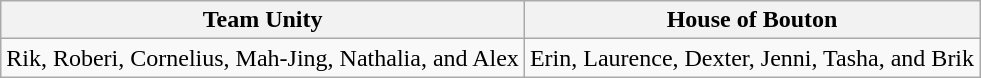<table class="wikitable">
<tr>
<th>Team Unity</th>
<th>House of Bouton</th>
</tr>
<tr>
<td>Rik, Roberi, Cornelius, Mah-Jing, Nathalia, and Alex</td>
<td>Erin, Laurence, Dexter, Jenni, Tasha, and Brik</td>
</tr>
</table>
